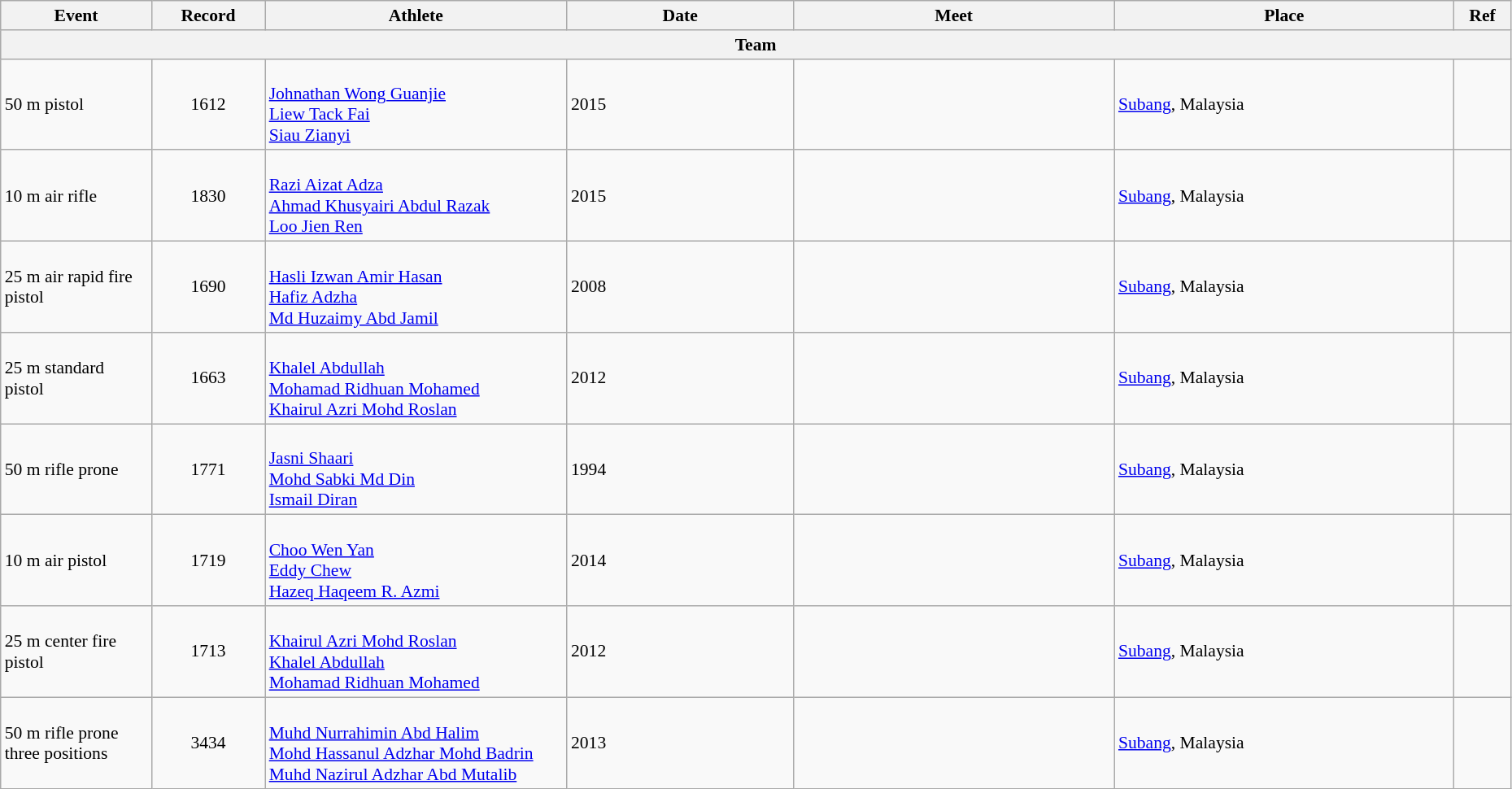<table class="wikitable" style="font-size:90%; width: 98%;">
<tr>
<th width=8%>Event</th>
<th width=6%>Record</th>
<th width=16%>Athlete</th>
<th width=12%>Date</th>
<th width=17%>Meet</th>
<th width=18%>Place</th>
<th width=3%>Ref</th>
</tr>
<tr bgcolor="#DDDDDD">
<th colspan="8">Team</th>
</tr>
<tr>
<td>50 m pistol</td>
<td align=center>1612</td>
<td><br><a href='#'>Johnathan Wong Guanjie</a><br><a href='#'>Liew Tack Fai</a><br><a href='#'>Siau Zianyi</a></td>
<td>2015</td>
<td></td>
<td> <a href='#'>Subang</a>, Malaysia</td>
<td></td>
</tr>
<tr>
<td>10 m air rifle</td>
<td align=center>1830</td>
<td><br><a href='#'>Razi Aizat Adza</a><br><a href='#'>Ahmad Khusyairi Abdul Razak</a><br><a href='#'>Loo Jien Ren</a></td>
<td>2015</td>
<td></td>
<td> <a href='#'>Subang</a>, Malaysia</td>
<td></td>
</tr>
<tr>
<td>25 m air rapid fire pistol</td>
<td align=center>1690</td>
<td><br><a href='#'>Hasli Izwan Amir Hasan</a><br><a href='#'>Hafiz Adzha</a><br><a href='#'>Md Huzaimy Abd Jamil</a></td>
<td>2008</td>
<td></td>
<td> <a href='#'>Subang</a>, Malaysia</td>
<td></td>
</tr>
<tr>
<td>25 m standard pistol</td>
<td align=center>1663</td>
<td><br><a href='#'>Khalel Abdullah</a><br><a href='#'>Mohamad Ridhuan Mohamed</a><br><a href='#'>Khairul Azri Mohd Roslan</a></td>
<td>2012</td>
<td></td>
<td> <a href='#'>Subang</a>, Malaysia</td>
<td></td>
</tr>
<tr>
<td>50 m rifle prone</td>
<td align=center>1771</td>
<td><br><a href='#'>Jasni Shaari</a><br><a href='#'>Mohd Sabki Md Din</a><br><a href='#'>Ismail Diran</a></td>
<td>1994</td>
<td></td>
<td> <a href='#'>Subang</a>, Malaysia</td>
<td></td>
</tr>
<tr>
<td>10 m air pistol</td>
<td align=center>1719</td>
<td><br><a href='#'>Choo Wen Yan</a><br><a href='#'>Eddy Chew</a><br><a href='#'>Hazeq Haqeem R. Azmi</a></td>
<td>2014</td>
<td></td>
<td> <a href='#'>Subang</a>, Malaysia</td>
<td></td>
</tr>
<tr>
<td>25 m center fire pistol</td>
<td align=center>1713</td>
<td><br><a href='#'>Khairul Azri Mohd Roslan</a><br><a href='#'>Khalel Abdullah</a><br><a href='#'>Mohamad Ridhuan Mohamed</a></td>
<td>2012</td>
<td></td>
<td> <a href='#'>Subang</a>, Malaysia</td>
<td></td>
</tr>
<tr>
<td>50 m rifle prone three positions</td>
<td align=center>3434</td>
<td><br><a href='#'>Muhd Nurrahimin Abd Halim</a><br><a href='#'>Mohd Hassanul Adzhar Mohd Badrin</a><br><a href='#'>Muhd Nazirul Adzhar Abd Mutalib</a></td>
<td>2013</td>
<td></td>
<td> <a href='#'>Subang</a>, Malaysia</td>
<td></td>
</tr>
</table>
